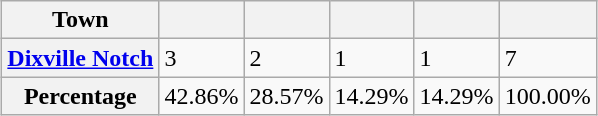<table class="wikitable sortable" style=margin:auto;margin:auto>
<tr valign=bottom>
<th>Town</th>
<th></th>
<th></th>
<th></th>
<th></th>
<th></th>
</tr>
<tr>
<th><a href='#'>Dixville Notch</a></th>
<td>3</td>
<td>2</td>
<td>1</td>
<td>1</td>
<td>7</td>
</tr>
<tr>
<th>Percentage</th>
<td>42.86%</td>
<td>28.57%</td>
<td>14.29%</td>
<td>14.29%</td>
<td>100.00%</td>
</tr>
</table>
